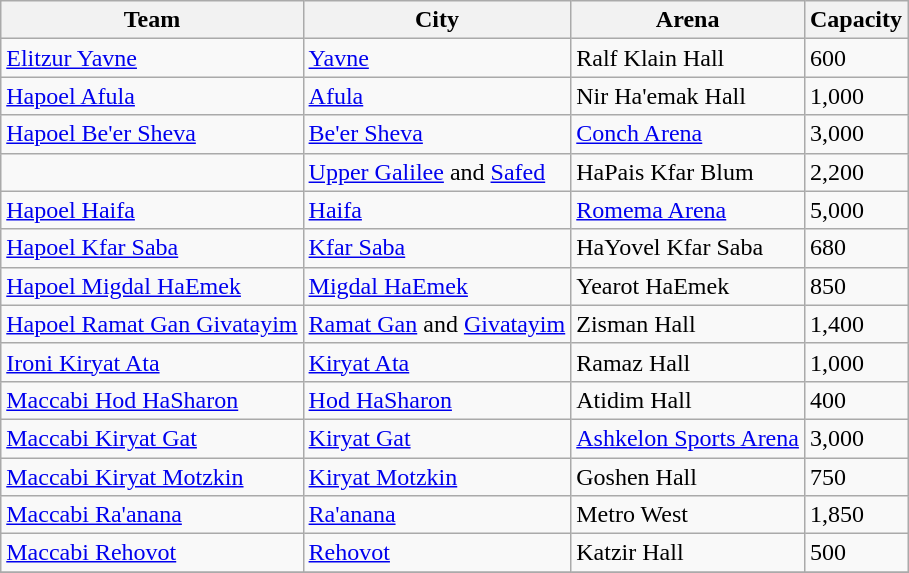<table class="wikitable sortable" border="1">
<tr>
<th>Team</th>
<th>City</th>
<th>Arena</th>
<th>Capacity</th>
</tr>
<tr>
<td><a href='#'>Elitzur Yavne</a></td>
<td><a href='#'>Yavne</a></td>
<td>Ralf Klain Hall</td>
<td>600</td>
</tr>
<tr>
<td><a href='#'>Hapoel Afula</a></td>
<td><a href='#'>Afula</a></td>
<td>Nir Ha'emak Hall</td>
<td>1,000</td>
</tr>
<tr>
<td><a href='#'>Hapoel Be'er Sheva</a></td>
<td><a href='#'>Be'er Sheva</a></td>
<td><a href='#'>Conch Arena</a></td>
<td>3,000</td>
</tr>
<tr>
<td></td>
<td><a href='#'>Upper Galilee</a> and <a href='#'>Safed</a></td>
<td>HaPais Kfar Blum</td>
<td>2,200</td>
</tr>
<tr>
<td><a href='#'>Hapoel Haifa</a></td>
<td><a href='#'>Haifa</a></td>
<td><a href='#'>Romema Arena</a></td>
<td>5,000</td>
</tr>
<tr>
<td><a href='#'>Hapoel Kfar Saba</a></td>
<td><a href='#'>Kfar Saba</a></td>
<td>HaYovel Kfar Saba</td>
<td>680</td>
</tr>
<tr>
<td><a href='#'>Hapoel Migdal HaEmek</a></td>
<td><a href='#'>Migdal HaEmek</a></td>
<td>Yearot HaEmek</td>
<td>850</td>
</tr>
<tr>
<td><a href='#'>Hapoel Ramat Gan Givatayim</a></td>
<td><a href='#'>Ramat Gan</a> and <a href='#'>Givatayim</a></td>
<td>Zisman Hall</td>
<td>1,400</td>
</tr>
<tr>
<td><a href='#'>Ironi Kiryat Ata</a></td>
<td><a href='#'>Kiryat Ata</a></td>
<td>Ramaz Hall</td>
<td>1,000</td>
</tr>
<tr>
<td><a href='#'>Maccabi Hod HaSharon</a></td>
<td><a href='#'>Hod HaSharon</a></td>
<td>Atidim Hall</td>
<td>400</td>
</tr>
<tr>
<td><a href='#'>Maccabi Kiryat Gat</a></td>
<td><a href='#'>Kiryat Gat</a></td>
<td><a href='#'>Ashkelon Sports Arena</a></td>
<td>3,000</td>
</tr>
<tr>
<td><a href='#'>Maccabi Kiryat Motzkin</a></td>
<td><a href='#'>Kiryat Motzkin</a></td>
<td>Goshen Hall</td>
<td>750</td>
</tr>
<tr>
<td><a href='#'>Maccabi Ra'anana</a></td>
<td><a href='#'>Ra'anana</a></td>
<td>Metro West</td>
<td>1,850</td>
</tr>
<tr>
<td><a href='#'>Maccabi Rehovot</a></td>
<td><a href='#'>Rehovot</a></td>
<td>Katzir Hall</td>
<td>500</td>
</tr>
<tr>
</tr>
</table>
